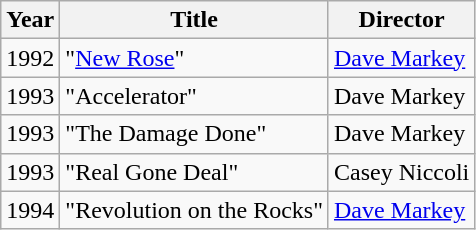<table class="wikitable">
<tr>
<th>Year</th>
<th>Title</th>
<th>Director</th>
</tr>
<tr>
<td>1992</td>
<td>"<a href='#'>New Rose</a>"</td>
<td><a href='#'>Dave Markey</a></td>
</tr>
<tr>
<td>1993</td>
<td>"Accelerator"</td>
<td>Dave Markey</td>
</tr>
<tr>
<td>1993</td>
<td>"The Damage Done"</td>
<td>Dave Markey</td>
</tr>
<tr>
<td>1993</td>
<td>"Real Gone Deal"</td>
<td>Casey Niccoli</td>
</tr>
<tr>
<td>1994</td>
<td>"Revolution on the Rocks"</td>
<td><a href='#'>Dave Markey</a></td>
</tr>
</table>
